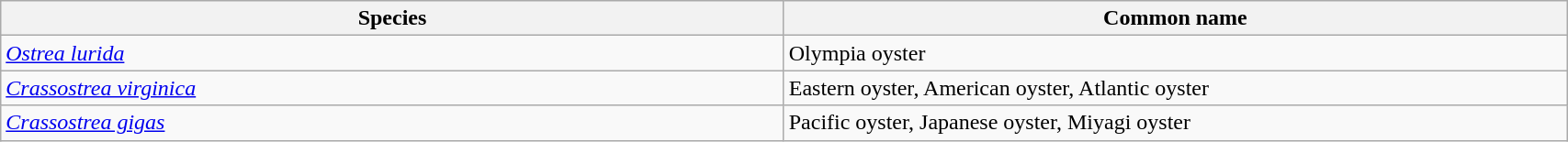<table width=90% class="wikitable">
<tr>
<th width=25%>Species</th>
<th width=25%>Common name</th>
</tr>
<tr>
<td><em><a href='#'>Ostrea lurida</a></em></td>
<td>Olympia oyster</td>
</tr>
<tr>
<td><em><a href='#'>Crassostrea virginica</a></em></td>
<td>Eastern oyster, American oyster, Atlantic oyster</td>
</tr>
<tr>
<td><em><a href='#'>Crassostrea gigas</a></em></td>
<td>Pacific oyster, Japanese oyster, Miyagi oyster</td>
</tr>
</table>
